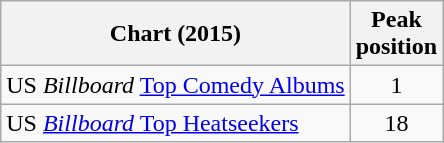<table class="wikitable sortable">
<tr>
<th>Chart (2015)</th>
<th>Peak<br>position</th>
</tr>
<tr>
<td>US <em>Billboard</em> <a href='#'>Top Comedy Albums</a></td>
<td style="text-align:center;">1</td>
</tr>
<tr>
<td>US <a href='#'><em>Billboard</em> Top Heatseekers</a></td>
<td style="text-align:center;">18</td>
</tr>
</table>
